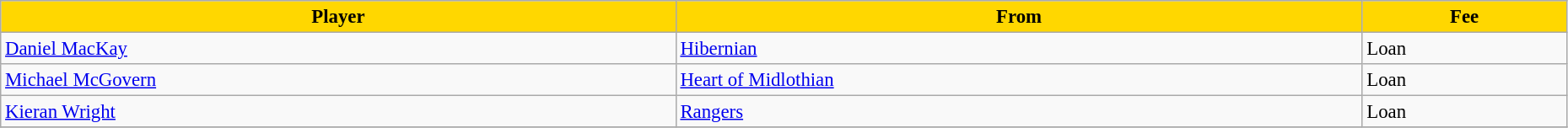<table class="wikitable" style="text-align:left; font-size:95%;width:98%;">
<tr>
<th style="background:gold; color:black;">Player</th>
<th style="background:gold; color:black;">From</th>
<th style="background:gold; color:black;">Fee</th>
</tr>
<tr>
<td> <a href='#'>Daniel MacKay</a></td>
<td> <a href='#'>Hibernian</a></td>
<td>Loan</td>
</tr>
<tr>
<td> <a href='#'>Michael McGovern</a></td>
<td> <a href='#'>Heart of Midlothian</a></td>
<td>Loan</td>
</tr>
<tr>
<td> <a href='#'>Kieran Wright</a></td>
<td> <a href='#'>Rangers</a></td>
<td>Loan</td>
</tr>
<tr>
</tr>
</table>
